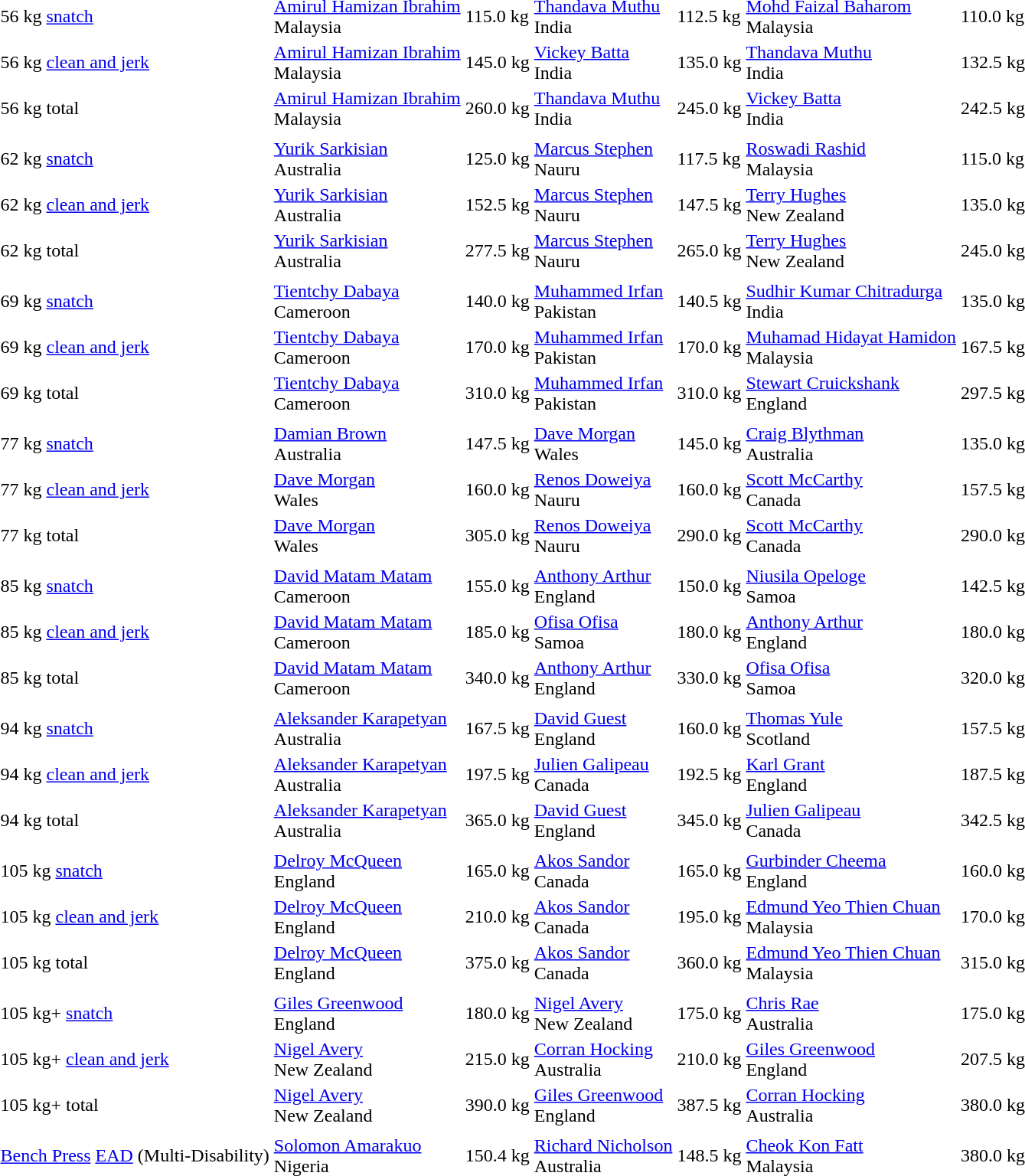<table>
<tr>
<td>56 kg <a href='#'>snatch</a></td>
<td><a href='#'>Amirul Hamizan Ibrahim</a><br> Malaysia</td>
<td>115.0 kg</td>
<td><a href='#'>Thandava Muthu</a><br> India</td>
<td>112.5 kg</td>
<td><a href='#'>Mohd Faizal Baharom</a><br> Malaysia</td>
<td>110.0 kg</td>
</tr>
<tr>
<td>56 kg <a href='#'>clean and jerk</a></td>
<td><a href='#'>Amirul Hamizan Ibrahim</a><br> Malaysia</td>
<td>145.0 kg</td>
<td><a href='#'>Vickey Batta</a><br> India</td>
<td>135.0 kg</td>
<td><a href='#'>Thandava Muthu</a><br> India</td>
<td>132.5 kg</td>
</tr>
<tr>
<td>56 kg total</td>
<td><a href='#'>Amirul Hamizan Ibrahim</a><br> Malaysia</td>
<td>260.0 kg</td>
<td><a href='#'>Thandava Muthu</a><br> India</td>
<td>245.0 kg</td>
<td><a href='#'>Vickey Batta</a><br> India</td>
<td>242.5 kg</td>
</tr>
<tr>
<td></td>
</tr>
<tr>
<td>62 kg <a href='#'>snatch</a></td>
<td><a href='#'>Yurik Sarkisian</a><br> Australia</td>
<td>125.0 kg</td>
<td><a href='#'>Marcus Stephen</a><br> Nauru</td>
<td>117.5 kg</td>
<td><a href='#'>Roswadi Rashid</a><br> Malaysia</td>
<td>115.0 kg</td>
</tr>
<tr>
<td>62 kg <a href='#'>clean and jerk</a></td>
<td><a href='#'>Yurik Sarkisian</a><br> Australia</td>
<td>152.5 kg</td>
<td><a href='#'>Marcus Stephen</a><br> Nauru</td>
<td>147.5 kg</td>
<td><a href='#'>Terry Hughes</a><br> New Zealand</td>
<td>135.0 kg</td>
</tr>
<tr>
<td>62 kg total</td>
<td><a href='#'>Yurik Sarkisian</a><br> Australia</td>
<td>277.5 kg</td>
<td><a href='#'>Marcus Stephen</a><br> Nauru</td>
<td>265.0 kg</td>
<td><a href='#'>Terry Hughes</a><br> New Zealand</td>
<td>245.0 kg</td>
</tr>
<tr>
<td></td>
</tr>
<tr>
<td>69 kg <a href='#'>snatch</a></td>
<td><a href='#'>Tientchy Dabaya</a><br> Cameroon</td>
<td>140.0 kg</td>
<td><a href='#'>Muhammed Irfan</a><br> Pakistan</td>
<td>140.5 kg</td>
<td><a href='#'>Sudhir Kumar Chitradurga</a><br> India</td>
<td>135.0 kg</td>
</tr>
<tr>
<td>69 kg <a href='#'>clean and jerk</a></td>
<td><a href='#'>Tientchy Dabaya</a><br> Cameroon</td>
<td>170.0 kg</td>
<td><a href='#'>Muhammed Irfan</a><br> Pakistan</td>
<td>170.0 kg</td>
<td><a href='#'>Muhamad Hidayat Hamidon</a><br> Malaysia</td>
<td>167.5 kg</td>
</tr>
<tr>
<td>69 kg total</td>
<td><a href='#'>Tientchy Dabaya</a><br> Cameroon</td>
<td>310.0 kg</td>
<td><a href='#'>Muhammed Irfan</a><br> Pakistan</td>
<td>310.0 kg</td>
<td><a href='#'>Stewart Cruickshank</a><br> England</td>
<td>297.5 kg</td>
</tr>
<tr>
<td></td>
</tr>
<tr>
<td>77 kg <a href='#'>snatch</a></td>
<td><a href='#'>Damian Brown</a><br> Australia</td>
<td>147.5 kg</td>
<td><a href='#'>Dave Morgan</a><br> Wales</td>
<td>145.0 kg</td>
<td><a href='#'>Craig Blythman</a><br> Australia</td>
<td>135.0 kg</td>
</tr>
<tr>
<td>77 kg <a href='#'>clean and jerk</a></td>
<td><a href='#'>Dave Morgan</a><br> Wales</td>
<td>160.0 kg</td>
<td><a href='#'>Renos Doweiya</a><br> Nauru</td>
<td>160.0 kg</td>
<td><a href='#'>Scott McCarthy</a><br> Canada</td>
<td>157.5 kg</td>
</tr>
<tr>
<td>77 kg total</td>
<td><a href='#'>Dave Morgan</a><br> Wales</td>
<td>305.0 kg</td>
<td><a href='#'>Renos Doweiya</a><br> Nauru</td>
<td>290.0 kg</td>
<td><a href='#'>Scott McCarthy</a><br> Canada</td>
<td>290.0 kg</td>
</tr>
<tr>
<td></td>
</tr>
<tr>
<td>85 kg <a href='#'>snatch</a></td>
<td><a href='#'>David Matam Matam</a><br> Cameroon</td>
<td>155.0 kg</td>
<td><a href='#'>Anthony Arthur</a><br> England</td>
<td>150.0 kg</td>
<td><a href='#'>Niusila Opeloge</a><br> Samoa</td>
<td>142.5 kg</td>
</tr>
<tr>
<td>85 kg <a href='#'>clean and jerk</a></td>
<td><a href='#'>David Matam Matam</a><br> Cameroon</td>
<td>185.0 kg</td>
<td><a href='#'>Ofisa Ofisa</a><br> Samoa</td>
<td>180.0 kg</td>
<td><a href='#'>Anthony Arthur</a><br> England</td>
<td>180.0 kg</td>
</tr>
<tr>
<td>85 kg total</td>
<td><a href='#'>David Matam Matam</a><br> Cameroon</td>
<td>340.0 kg</td>
<td><a href='#'>Anthony Arthur</a><br> England</td>
<td>330.0 kg</td>
<td><a href='#'>Ofisa Ofisa</a><br> Samoa</td>
<td>320.0 kg</td>
</tr>
<tr>
<td></td>
</tr>
<tr>
<td>94 kg <a href='#'>snatch</a></td>
<td><a href='#'>Aleksander Karapetyan</a><br> Australia</td>
<td>167.5 kg</td>
<td><a href='#'>David Guest</a><br> England</td>
<td>160.0 kg</td>
<td><a href='#'>Thomas Yule</a><br> Scotland</td>
<td>157.5 kg</td>
</tr>
<tr>
<td>94 kg <a href='#'>clean and jerk</a></td>
<td><a href='#'>Aleksander Karapetyan</a><br> Australia</td>
<td>197.5 kg</td>
<td><a href='#'>Julien Galipeau</a><br> Canada</td>
<td>192.5 kg</td>
<td><a href='#'>Karl Grant</a><br> England</td>
<td>187.5 kg</td>
</tr>
<tr>
<td>94 kg total</td>
<td><a href='#'>Aleksander Karapetyan</a><br> Australia</td>
<td>365.0 kg</td>
<td><a href='#'>David Guest</a><br> England</td>
<td>345.0 kg</td>
<td><a href='#'>Julien Galipeau</a><br> Canada</td>
<td>342.5 kg</td>
</tr>
<tr>
<td></td>
</tr>
<tr>
<td>105 kg <a href='#'>snatch</a></td>
<td><a href='#'>Delroy McQueen</a><br> England</td>
<td>165.0 kg</td>
<td><a href='#'>Akos Sandor</a><br> Canada</td>
<td>165.0 kg</td>
<td><a href='#'>Gurbinder Cheema</a><br> England</td>
<td>160.0 kg</td>
</tr>
<tr>
<td>105 kg <a href='#'>clean and jerk</a></td>
<td><a href='#'>Delroy McQueen</a><br> England</td>
<td>210.0 kg</td>
<td><a href='#'>Akos Sandor</a><br> Canada</td>
<td>195.0 kg</td>
<td><a href='#'>Edmund Yeo Thien Chuan</a><br> Malaysia</td>
<td>170.0 kg</td>
</tr>
<tr>
<td>105 kg total</td>
<td><a href='#'>Delroy McQueen</a><br> England</td>
<td>375.0 kg</td>
<td><a href='#'>Akos Sandor</a><br> Canada</td>
<td>360.0 kg</td>
<td><a href='#'>Edmund Yeo Thien Chuan</a><br> Malaysia</td>
<td>315.0 kg</td>
</tr>
<tr>
<td></td>
</tr>
<tr>
<td>105 kg+ <a href='#'>snatch</a></td>
<td><a href='#'>Giles Greenwood</a><br> England</td>
<td>180.0 kg</td>
<td><a href='#'>Nigel Avery</a><br> New Zealand</td>
<td>175.0 kg</td>
<td><a href='#'>Chris Rae</a><br> Australia</td>
<td>175.0 kg</td>
</tr>
<tr>
<td>105 kg+ <a href='#'>clean and jerk</a></td>
<td><a href='#'>Nigel Avery</a><br> New Zealand</td>
<td>215.0 kg</td>
<td><a href='#'>Corran Hocking</a><br> Australia</td>
<td>210.0 kg</td>
<td><a href='#'>Giles Greenwood</a><br> England</td>
<td>207.5 kg</td>
</tr>
<tr>
<td>105 kg+ total</td>
<td><a href='#'>Nigel Avery</a><br> New Zealand</td>
<td>390.0 kg</td>
<td><a href='#'>Giles Greenwood</a><br> England</td>
<td>387.5 kg</td>
<td><a href='#'>Corran Hocking</a><br> Australia</td>
<td>380.0 kg</td>
</tr>
<tr>
<td></td>
</tr>
<tr>
<td><a href='#'>Bench Press</a> <a href='#'>EAD</a> (Multi-Disability)</td>
<td><a href='#'>Solomon Amarakuo</a><br> Nigeria</td>
<td>150.4 kg</td>
<td><a href='#'>Richard Nicholson</a><br> Australia</td>
<td>148.5 kg</td>
<td><a href='#'>Cheok Kon Fatt</a><br> Malaysia</td>
<td>380.0 kg</td>
</tr>
</table>
